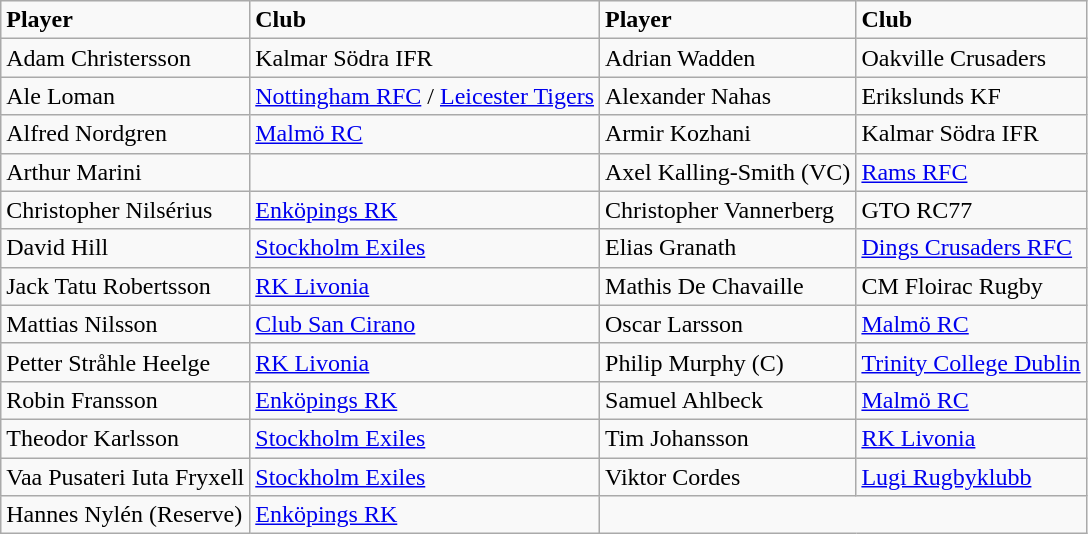<table class="wikitable">
<tr>
<td><strong>Player</strong></td>
<td><strong>Club</strong></td>
<td><strong>Player</strong></td>
<td><strong>Club</strong></td>
</tr>
<tr>
<td>Adam Christersson</td>
<td> Kalmar Södra IFR</td>
<td>Adrian Wadden</td>
<td> Oakville Crusaders</td>
</tr>
<tr>
<td>Ale Loman</td>
<td> <a href='#'>Nottingham RFC</a> /  <a href='#'>Leicester Tigers</a></td>
<td>Alexander Nahas</td>
<td> Erikslunds KF</td>
</tr>
<tr>
<td>Alfred Nordgren</td>
<td> <a href='#'>Malmö RC</a></td>
<td>Armir Kozhani</td>
<td> Kalmar Södra IFR</td>
</tr>
<tr>
<td>Arthur Marini</td>
<td> </td>
<td>Axel Kalling-Smith (VC)</td>
<td> <a href='#'>Rams RFC</a></td>
</tr>
<tr>
<td>Christopher Nilsérius</td>
<td> <a href='#'>Enköpings RK</a></td>
<td>Christopher Vannerberg</td>
<td> GTO RC77</td>
</tr>
<tr>
<td>David Hill</td>
<td> <a href='#'>Stockholm Exiles</a></td>
<td>Elias Granath</td>
<td> <a href='#'>Dings Crusaders RFC</a></td>
</tr>
<tr>
<td>Jack Tatu Robertsson</td>
<td> <a href='#'>RK Livonia</a></td>
<td>Mathis De Chavaille</td>
<td> CM Floirac Rugby</td>
</tr>
<tr>
<td>Mattias Nilsson</td>
<td> <a href='#'>Club San Cirano</a></td>
<td>Oscar Larsson</td>
<td> <a href='#'>Malmö RC</a></td>
</tr>
<tr>
<td>Petter Stråhle Heelge</td>
<td> <a href='#'>RK Livonia</a></td>
<td>Philip Murphy (C)</td>
<td> <a href='#'>Trinity College Dublin</a></td>
</tr>
<tr>
<td>Robin Fransson</td>
<td> <a href='#'>Enköpings RK</a></td>
<td>Samuel Ahlbeck</td>
<td> <a href='#'>Malmö RC</a></td>
</tr>
<tr>
<td>Theodor Karlsson</td>
<td> <a href='#'>Stockholm Exiles</a></td>
<td>Tim Johansson</td>
<td> <a href='#'>RK Livonia</a></td>
</tr>
<tr>
<td>Vaa Pusateri Iuta Fryxell</td>
<td> <a href='#'>Stockholm Exiles</a></td>
<td>Viktor Cordes</td>
<td> <a href='#'>Lugi Rugbyklubb</a></td>
</tr>
<tr>
<td>Hannes Nylén (Reserve)</td>
<td> <a href='#'>Enköpings RK</a></td>
</tr>
</table>
